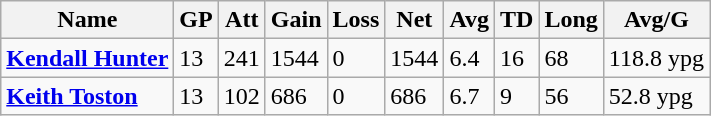<table class="wikitable" style="white-space:nowrap;">
<tr>
<th>Name</th>
<th>GP</th>
<th>Att</th>
<th>Gain</th>
<th>Loss</th>
<th>Net</th>
<th>Avg</th>
<th>TD</th>
<th>Long</th>
<th>Avg/G</th>
</tr>
<tr>
<td><strong><a href='#'>Kendall Hunter</a></strong></td>
<td>13</td>
<td>241</td>
<td>1544</td>
<td>0</td>
<td>1544</td>
<td>6.4</td>
<td>16</td>
<td>68</td>
<td>118.8 ypg</td>
</tr>
<tr>
<td><strong><a href='#'>Keith Toston</a></strong></td>
<td>13</td>
<td>102</td>
<td>686</td>
<td>0</td>
<td>686</td>
<td>6.7</td>
<td>9</td>
<td>56</td>
<td>52.8 ypg</td>
</tr>
</table>
